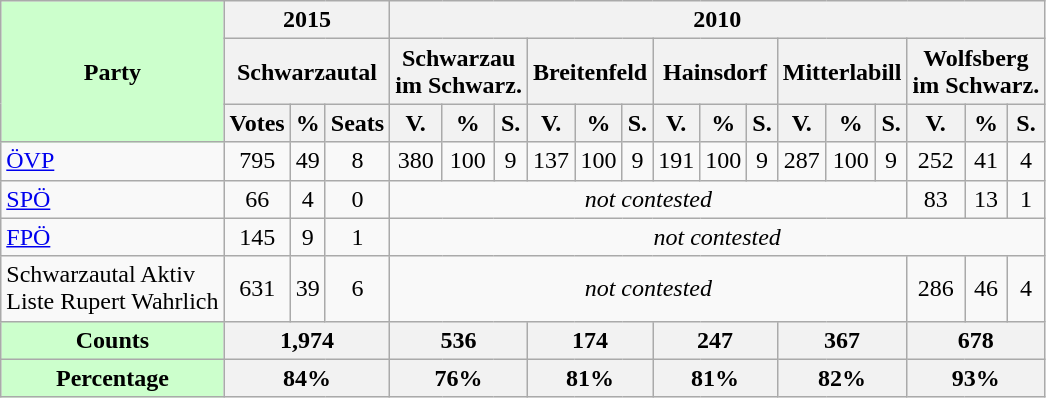<table class="wikitable" style="text-align:center">
<tr>
<th rowspan="3" style="background:#ccFFcc">Party</th>
<th colspan="3">2015</th>
<th colspan="15">2010</th>
</tr>
<tr class="hintergrundfarbe9">
<th colspan="3">Schwarzautal</th>
<th colspan="3">Schwarzau<br>im Schwarz.</th>
<th colspan="3">Breitenfeld</th>
<th colspan="3">Hainsdorf</th>
<th colspan="3">Mitterlabill</th>
<th colspan="3">Wolfsberg<br>im Schwarz.</th>
</tr>
<tr class="hintergrundfarbe9">
<th>Votes</th>
<th>%</th>
<th>Seats</th>
<th>V.</th>
<th>%</th>
<th>S.</th>
<th>V.</th>
<th>%</th>
<th>S.</th>
<th>V.</th>
<th>%</th>
<th>S.</th>
<th>V.</th>
<th>%</th>
<th>S.</th>
<th>V.</th>
<th>%</th>
<th>S.</th>
</tr>
<tr>
<td style="text-align:left"><a href='#'>ÖVP</a></td>
<td>795</td>
<td>49</td>
<td>8</td>
<td>380</td>
<td>100</td>
<td>9</td>
<td>137</td>
<td>100</td>
<td>9</td>
<td>191</td>
<td>100</td>
<td>9</td>
<td>287</td>
<td>100</td>
<td>9</td>
<td>252</td>
<td>41</td>
<td>4</td>
</tr>
<tr>
<td style="text-align:left"><a href='#'>SPÖ</a></td>
<td>66</td>
<td>4</td>
<td>0</td>
<td colspan="12"><em>not contested</em></td>
<td>83</td>
<td>13</td>
<td>1</td>
</tr>
<tr>
<td style="text-align:left"><a href='#'>FPÖ</a></td>
<td>145</td>
<td>9</td>
<td>1</td>
<td colspan="15"><em>not contested</em></td>
</tr>
<tr>
<td style="text-align:left">Schwarzautal Aktiv<br>Liste Rupert Wahrlich</td>
<td>631</td>
<td>39</td>
<td>6</td>
<td colspan="12"><em>not contested</em></td>
<td>286</td>
<td>46</td>
<td>4</td>
</tr>
<tr class="hintergrundfarbe9">
<th style="background:#ccFFcc">Counts</th>
<th colspan="3">1,974</th>
<th colspan="3">536</th>
<th colspan="3">174</th>
<th colspan="3">247</th>
<th colspan="3">367</th>
<th colspan="3">678</th>
</tr>
<tr class="hintergrundfarbe9">
<th style="background:#ccFFcc">Percentage</th>
<th colspan="3">84%</th>
<th colspan="3">76%</th>
<th colspan="3">81%</th>
<th colspan="3">81%</th>
<th colspan="3">82%</th>
<th colspan="3">93%</th>
</tr>
</table>
